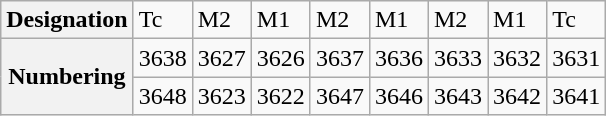<table class="wikitable">
<tr>
<th>Designation</th>
<td>Tc</td>
<td>M2</td>
<td>M1</td>
<td>M2</td>
<td>M1</td>
<td>M2</td>
<td>M1</td>
<td>Tc</td>
</tr>
<tr>
<th Rowspan=2>Numbering</th>
<td>3638</td>
<td>3627</td>
<td>3626</td>
<td>3637</td>
<td>3636</td>
<td>3633</td>
<td>3632</td>
<td>3631</td>
</tr>
<tr>
<td>3648</td>
<td>3623</td>
<td>3622</td>
<td>3647</td>
<td>3646</td>
<td>3643</td>
<td>3642</td>
<td>3641</td>
</tr>
</table>
